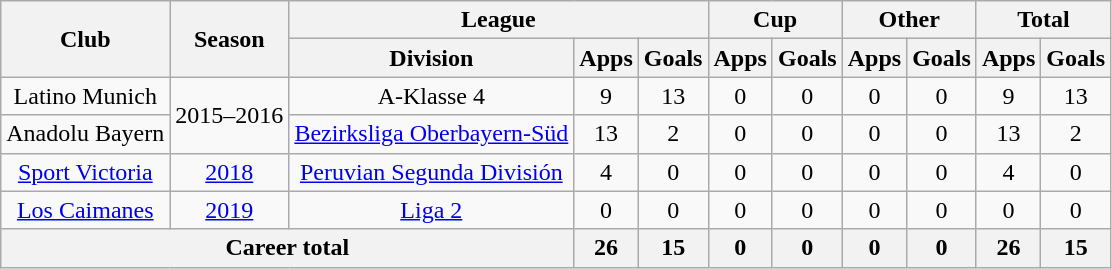<table class=wikitable style=text-align:center>
<tr>
<th rowspan="2">Club</th>
<th rowspan="2">Season</th>
<th colspan="3">League</th>
<th colspan="2">Cup</th>
<th colspan="2">Other</th>
<th colspan="2">Total</th>
</tr>
<tr>
<th>Division</th>
<th>Apps</th>
<th>Goals</th>
<th>Apps</th>
<th>Goals</th>
<th>Apps</th>
<th>Goals</th>
<th>Apps</th>
<th>Goals</th>
</tr>
<tr>
<td>Latino Munich</td>
<td rowspan="2">2015–2016</td>
<td>A-Klasse 4</td>
<td>9</td>
<td>13</td>
<td>0</td>
<td>0</td>
<td>0</td>
<td>0</td>
<td>9</td>
<td>13</td>
</tr>
<tr>
<td>Anadolu Bayern</td>
<td><a href='#'>Bezirksliga Oberbayern-Süd</a></td>
<td>13</td>
<td>2</td>
<td>0</td>
<td>0</td>
<td>0</td>
<td>0</td>
<td>13</td>
<td>2</td>
</tr>
<tr>
<td><a href='#'>Sport Victoria</a></td>
<td><a href='#'>2018</a></td>
<td><a href='#'>Peruvian Segunda División</a></td>
<td>4</td>
<td>0</td>
<td>0</td>
<td>0</td>
<td>0</td>
<td>0</td>
<td>4</td>
<td>0</td>
</tr>
<tr>
<td><a href='#'>Los Caimanes</a></td>
<td><a href='#'>2019</a></td>
<td><a href='#'>Liga 2</a></td>
<td>0</td>
<td>0</td>
<td>0</td>
<td>0</td>
<td>0</td>
<td>0</td>
<td>0</td>
<td>0</td>
</tr>
<tr>
<th colspan="3"><strong>Career total</strong></th>
<th>26</th>
<th>15</th>
<th>0</th>
<th>0</th>
<th>0</th>
<th>0</th>
<th>26</th>
<th>15</th>
</tr>
</table>
